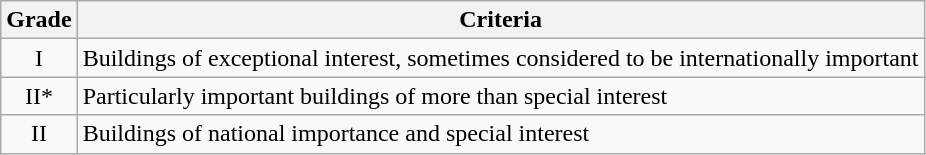<table class="wikitable">
<tr>
<th>Grade</th>
<th>Criteria</th>
</tr>
<tr>
<td align="center" >I</td>
<td>Buildings of exceptional interest, sometimes considered to be internationally important</td>
</tr>
<tr>
<td align="center" >II*</td>
<td>Particularly important buildings of more than special interest</td>
</tr>
<tr>
<td align="center" >II</td>
<td>Buildings of national importance and special interest</td>
</tr>
</table>
